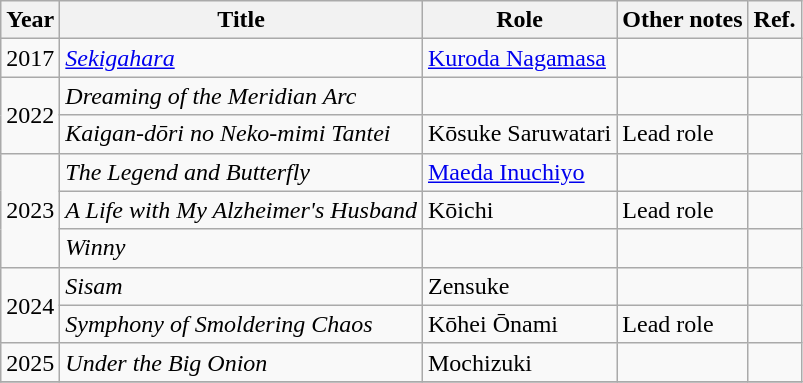<table class="wikitable">
<tr>
<th>Year</th>
<th>Title</th>
<th>Role</th>
<th>Other notes</th>
<th>Ref.</th>
</tr>
<tr>
<td>2017</td>
<td><em><a href='#'>Sekigahara</a></em></td>
<td><a href='#'>Kuroda Nagamasa</a></td>
<td></td>
<td></td>
</tr>
<tr>
<td rowspan=2>2022</td>
<td><em>Dreaming of the Meridian Arc</em></td>
<td></td>
<td></td>
<td></td>
</tr>
<tr>
<td><em>Kaigan-dōri no Neko-mimi Tantei</em></td>
<td>Kōsuke Saruwatari</td>
<td>Lead role</td>
<td></td>
</tr>
<tr>
<td rowspan=3>2023</td>
<td><em>The Legend and Butterfly</em></td>
<td><a href='#'>Maeda Inuchiyo</a></td>
<td></td>
<td></td>
</tr>
<tr>
<td><em>A Life with My Alzheimer's Husband</em></td>
<td>Kōichi</td>
<td>Lead role</td>
<td></td>
</tr>
<tr>
<td><em>Winny</em></td>
<td></td>
<td></td>
<td></td>
</tr>
<tr>
<td rowspan=2>2024</td>
<td><em>Sisam</em></td>
<td>Zensuke</td>
<td></td>
<td></td>
</tr>
<tr>
<td><em>Symphony of Smoldering Chaos</em></td>
<td>Kōhei Ōnami</td>
<td>Lead role</td>
<td></td>
</tr>
<tr>
<td>2025</td>
<td><em>Under the Big Onion</em></td>
<td>Mochizuki</td>
<td></td>
<td></td>
</tr>
<tr>
</tr>
</table>
